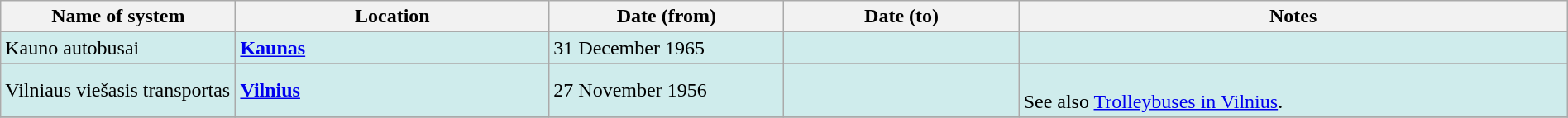<table class="wikitable" width=100%>
<tr>
<th width=15%>Name of system</th>
<th width=20%>Location</th>
<th width=15%>Date (from)</th>
<th width=15%>Date (to)</th>
<th width=35%>Notes</th>
</tr>
<tr>
</tr>
<tr style="background:#CFECEC">
<td>Kauno autobusai</td>
<td><strong><a href='#'>Kaunas</a></strong></td>
<td>31 December 1965</td>
<td> </td>
<td></td>
</tr>
<tr>
</tr>
<tr style="background:#CFECEC">
<td>Vilniaus viešasis transportas</td>
<td><strong><a href='#'>Vilnius</a></strong></td>
<td>27 November 1956</td>
<td> </td>
<td><br>See also <a href='#'>Trolleybuses in Vilnius</a>.</td>
</tr>
<tr>
</tr>
</table>
